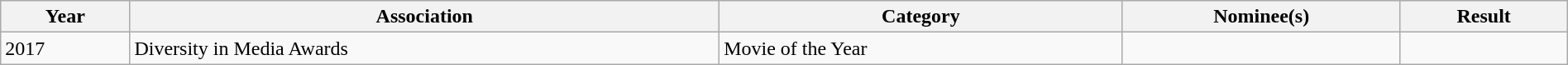<table class="wikitable" width="100%">
<tr>
<th>Year</th>
<th>Association</th>
<th>Category</th>
<th>Nominee(s)</th>
<th>Result</th>
</tr>
<tr>
<td rowspan="1">2017</td>
<td rowspan="1">Diversity in Media Awards</td>
<td>Movie of the Year</td>
<td></td>
<td></td>
</tr>
</table>
